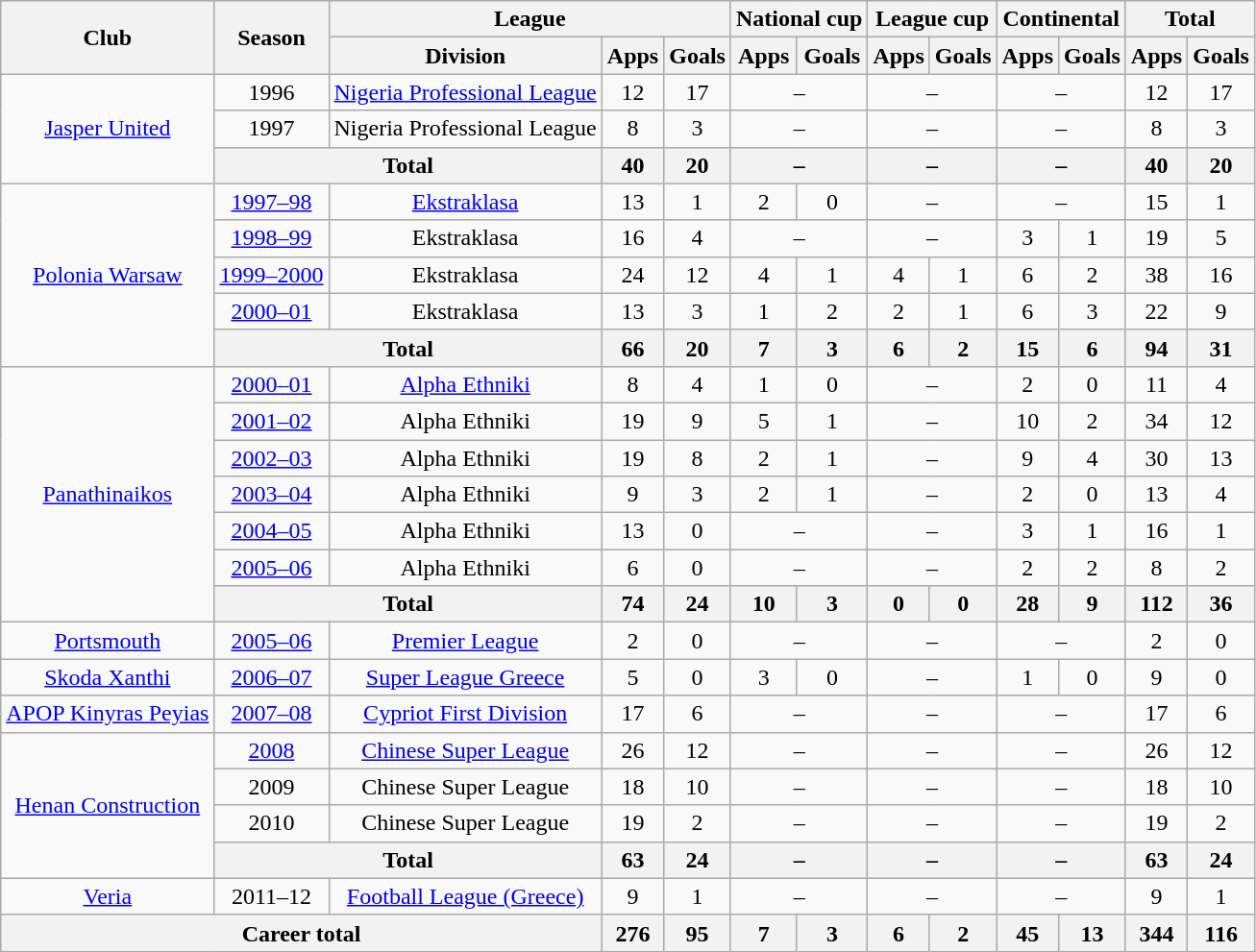<table class="wikitable" style="text-align:center;">
<tr>
<th rowspan="2">Club</th>
<th rowspan="2">Season</th>
<th colspan="3">League</th>
<th colspan="2">National cup</th>
<th colspan="2">League cup</th>
<th colspan="2">Continental</th>
<th colspan="2">Total</th>
</tr>
<tr>
<th>Division</th>
<th>Apps</th>
<th>Goals</th>
<th>Apps</th>
<th>Goals</th>
<th>Apps</th>
<th>Goals</th>
<th>Apps</th>
<th>Goals</th>
<th>Apps</th>
<th>Goals</th>
</tr>
<tr>
<td rowspan="3"><a href='#'>Jasper United</a></td>
<td>1996</td>
<td><a href='#'>Nigeria Professional League</a></td>
<td>12</td>
<td>17</td>
<td colspan="2">–</td>
<td colspan="2">–</td>
<td colspan="2">–</td>
<td>12</td>
<td>17</td>
</tr>
<tr>
<td>1997</td>
<td>Nigeria Professional League</td>
<td>8</td>
<td>3</td>
<td colspan="2">–</td>
<td colspan="2">–</td>
<td colspan="2">–</td>
<td>8</td>
<td>3</td>
</tr>
<tr>
<th colspan="2">Total</th>
<th>40</th>
<th>20</th>
<th colspan="2">–</th>
<th colspan="2">–</th>
<th colspan="2">–</th>
<th>40</th>
<th>20</th>
</tr>
<tr>
<td rowspan="5"><a href='#'>Polonia Warsaw</a></td>
<td><a href='#'>1997–98</a></td>
<td><a href='#'>Ekstraklasa</a></td>
<td>13</td>
<td>1</td>
<td>2</td>
<td>0</td>
<td colspan="2">–</td>
<td colspan="2">–</td>
<td>15</td>
<td>1</td>
</tr>
<tr>
<td><a href='#'>1998–99</a></td>
<td>Ekstraklasa</td>
<td>16</td>
<td>4</td>
<td colspan="2">–</td>
<td colspan="2">–</td>
<td>3</td>
<td>1</td>
<td>19</td>
<td>5</td>
</tr>
<tr>
<td><a href='#'>1999–2000</a></td>
<td>Ekstraklasa</td>
<td>24</td>
<td>12</td>
<td>4</td>
<td>1</td>
<td>4</td>
<td>1</td>
<td>6</td>
<td>2</td>
<td>38</td>
<td>16</td>
</tr>
<tr>
<td><a href='#'>2000–01</a></td>
<td>Ekstraklasa</td>
<td>13</td>
<td>3</td>
<td>1</td>
<td>2</td>
<td>2</td>
<td>1</td>
<td>6</td>
<td>3</td>
<td>22</td>
<td>9</td>
</tr>
<tr>
<th colspan="2">Total</th>
<th>66</th>
<th>20</th>
<th>7</th>
<th>3</th>
<th>6</th>
<th>2</th>
<th>15</th>
<th>6</th>
<th>94</th>
<th>31</th>
</tr>
<tr>
<td rowspan="7"><a href='#'>Panathinaikos</a></td>
<td><a href='#'>2000–01</a></td>
<td><a href='#'>Alpha Ethniki</a></td>
<td>8</td>
<td>4</td>
<td>1</td>
<td>0</td>
<td colspan="2">–</td>
<td>2</td>
<td>0</td>
<td>11</td>
<td>4</td>
</tr>
<tr>
<td><a href='#'>2001–02</a></td>
<td>Alpha Ethniki</td>
<td>19</td>
<td>9</td>
<td>5</td>
<td>1</td>
<td colspan="2">–</td>
<td>10</td>
<td>2</td>
<td>34</td>
<td>12</td>
</tr>
<tr>
<td><a href='#'>2002–03</a></td>
<td>Alpha Ethniki</td>
<td>19</td>
<td>8</td>
<td>2</td>
<td>1</td>
<td colspan="2">–</td>
<td>9</td>
<td>4</td>
<td>30</td>
<td>13</td>
</tr>
<tr>
<td><a href='#'>2003–04</a></td>
<td>Alpha Ethniki</td>
<td>9</td>
<td>3</td>
<td>2</td>
<td>1</td>
<td colspan="2">–</td>
<td>2</td>
<td>0</td>
<td>13</td>
<td>4</td>
</tr>
<tr>
<td><a href='#'>2004–05</a></td>
<td>Alpha Ethniki</td>
<td>13</td>
<td>0</td>
<td colspan="2">–</td>
<td colspan="2">–</td>
<td>3</td>
<td>1</td>
<td>16</td>
<td>1</td>
</tr>
<tr>
<td><a href='#'>2005–06</a></td>
<td>Alpha Ethniki</td>
<td>6</td>
<td>0</td>
<td colspan="2">–</td>
<td colspan="2">–</td>
<td>2</td>
<td>2</td>
<td>8</td>
<td>2</td>
</tr>
<tr>
<th colspan="2">Total</th>
<th>74</th>
<th>24</th>
<th>10</th>
<th>3</th>
<th>0</th>
<th>0</th>
<th>28</th>
<th>9</th>
<th>112</th>
<th>36</th>
</tr>
<tr>
<td><a href='#'>Portsmouth</a></td>
<td><a href='#'>2005–06</a></td>
<td><a href='#'>Premier League</a></td>
<td>2</td>
<td>0</td>
<td colspan="2">–</td>
<td colspan="2">–</td>
<td colspan="2">–</td>
<td>2</td>
<td>0</td>
</tr>
<tr>
<td><a href='#'>Skoda Xanthi</a></td>
<td><a href='#'>2006–07</a></td>
<td><a href='#'>Super League Greece</a></td>
<td>5</td>
<td>0</td>
<td>3</td>
<td>0</td>
<td colspan="2">–</td>
<td>1</td>
<td>0</td>
<td>9</td>
<td>0</td>
</tr>
<tr>
<td><a href='#'>APOP Kinyras Peyias</a></td>
<td><a href='#'>2007–08</a></td>
<td><a href='#'>Cypriot First Division</a></td>
<td>17</td>
<td>6</td>
<td colspan="2">–</td>
<td colspan="2">–</td>
<td colspan="2">–</td>
<td>17</td>
<td>6</td>
</tr>
<tr>
<td rowspan="4"><a href='#'>Henan Construction</a></td>
<td><a href='#'>2008</a></td>
<td><a href='#'>Chinese Super League</a></td>
<td>26</td>
<td>12</td>
<td colspan="2">–</td>
<td colspan="2">–</td>
<td colspan="2">–</td>
<td>26</td>
<td>12</td>
</tr>
<tr>
<td>2009</td>
<td>Chinese Super League</td>
<td>18</td>
<td>10</td>
<td colspan="2">–</td>
<td colspan="2">–</td>
<td colspan="2">–</td>
<td>18</td>
<td>10</td>
</tr>
<tr>
<td>2010</td>
<td>Chinese Super League</td>
<td>19</td>
<td>2</td>
<td colspan="2">–</td>
<td colspan="2">–</td>
<td colspan="2">–</td>
<td>19</td>
<td>2</td>
</tr>
<tr>
<th colspan="2">Total</th>
<th>63</th>
<th>24</th>
<th colspan="2">–</th>
<th colspan="2">–</th>
<th colspan="2">–</th>
<th>63</th>
<th>24</th>
</tr>
<tr>
<td><a href='#'>Veria</a></td>
<td>2011–12</td>
<td><a href='#'>Football League (Greece)</a></td>
<td>9</td>
<td>1</td>
<td colspan="2">–</td>
<td colspan="2">–</td>
<td colspan="2">–</td>
<td>9</td>
<td>1</td>
</tr>
<tr>
<th colspan="3">Career total</th>
<th>276</th>
<th>95</th>
<th>7</th>
<th>3</th>
<th>6</th>
<th>2</th>
<th>45</th>
<th>13</th>
<th>344</th>
<th>116</th>
</tr>
</table>
